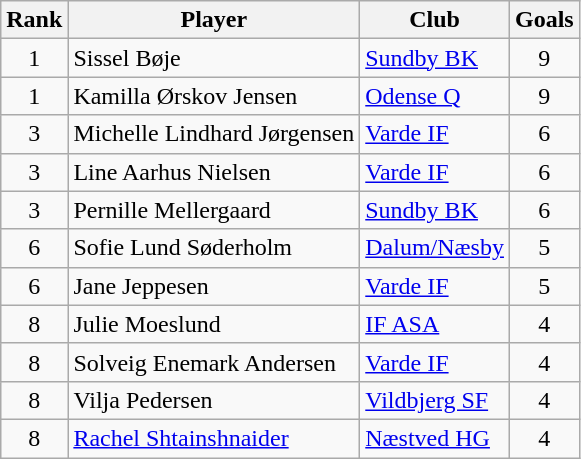<table class="wikitable" style="text-align:center">
<tr>
<th>Rank</th>
<th>Player</th>
<th>Club</th>
<th>Goals</th>
</tr>
<tr>
<td>1</td>
<td align="left"> Sissel Bøje</td>
<td align="left"><a href='#'>Sundby BK</a></td>
<td>9</td>
</tr>
<tr>
<td>1</td>
<td align="left"> Kamilla Ørskov Jensen</td>
<td align="left"><a href='#'>Odense Q</a></td>
<td>9</td>
</tr>
<tr>
<td>3</td>
<td align="left"> Michelle Lindhard Jørgensen</td>
<td align="left"><a href='#'>Varde IF</a></td>
<td>6</td>
</tr>
<tr>
<td>3</td>
<td align="left"> Line Aarhus Nielsen</td>
<td align="left"><a href='#'>Varde IF</a></td>
<td>6</td>
</tr>
<tr>
<td>3</td>
<td align="left"> Pernille Mellergaard</td>
<td align="left"><a href='#'>Sundby BK</a></td>
<td>6</td>
</tr>
<tr>
<td>6</td>
<td align="left"> Sofie Lund Søderholm</td>
<td align="left"><a href='#'>Dalum/Næsby</a></td>
<td>5</td>
</tr>
<tr>
<td>6</td>
<td align="left"> Jane Jeppesen</td>
<td align="left"><a href='#'>Varde IF</a></td>
<td>5</td>
</tr>
<tr>
<td>8</td>
<td align="left"> Julie Moeslund</td>
<td align="left"><a href='#'>IF ASA</a></td>
<td>4</td>
</tr>
<tr>
<td>8</td>
<td align="left"> Solveig Enemark Andersen</td>
<td align="left"><a href='#'>Varde IF</a></td>
<td>4</td>
</tr>
<tr>
<td>8</td>
<td align="left"> Vilja Pedersen</td>
<td align="left"><a href='#'>Vildbjerg SF</a></td>
<td>4</td>
</tr>
<tr>
<td>8</td>
<td align="left"> <a href='#'>Rachel Shtainshnaider</a></td>
<td align="left"><a href='#'>Næstved HG</a></td>
<td>4</td>
</tr>
</table>
